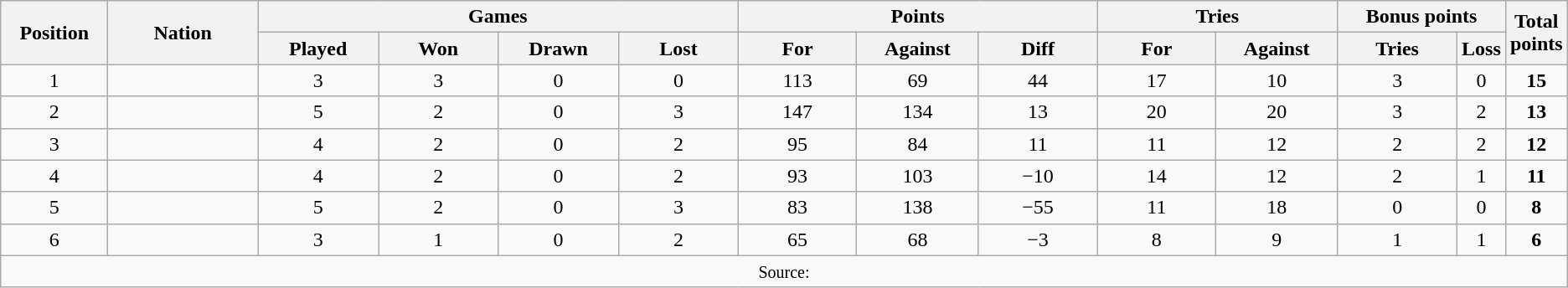<table class="wikitable" style="text-align:center">
<tr>
<th rowspan="2" style="width:7%">Position</th>
<th rowspan="2" style="width:10%">Nation</th>
<th colspan="4" style="width:22%">Games</th>
<th colspan="3" style="width:22%">Points</th>
<th colspan="2" style="width:8%">Tries</th>
<th colspan="2" style="width:18%">Bonus points <br></th>
<th rowspan="2" style="width:10%">Total<br>points</th>
</tr>
<tr>
<th style="width:8%">Played</th>
<th style="width:8%">Won</th>
<th style="width:8%">Drawn</th>
<th style="width:8%">Lost</th>
<th style="width:8%">For</th>
<th style="width:8%">Against</th>
<th style="width:8%">Diff</th>
<th style="width:8%">For</th>
<th style="width:8%">Against</th>
<th style="width:8%">Tries</th>
<th style="width:8%">Loss</th>
</tr>
<tr>
<td>1</td>
<td align="left"></td>
<td>3</td>
<td>3</td>
<td>0</td>
<td>0</td>
<td>113</td>
<td>69</td>
<td>44</td>
<td>17</td>
<td>10</td>
<td>3</td>
<td>0</td>
<td><strong>15</strong></td>
</tr>
<tr>
<td>2</td>
<td align="left"></td>
<td>5</td>
<td>2</td>
<td>0</td>
<td>3</td>
<td>147</td>
<td>134</td>
<td>13</td>
<td>20</td>
<td>20</td>
<td>3</td>
<td>2</td>
<td><strong>13</strong></td>
</tr>
<tr>
<td>3</td>
<td align="left"></td>
<td>4</td>
<td>2</td>
<td>0</td>
<td>2</td>
<td>95</td>
<td>84</td>
<td>11</td>
<td>11</td>
<td>12</td>
<td>2</td>
<td>2</td>
<td><strong>12</strong></td>
</tr>
<tr>
<td>4</td>
<td align="left"></td>
<td>4</td>
<td>2</td>
<td>0</td>
<td>2</td>
<td>93</td>
<td>103</td>
<td>−10</td>
<td>14</td>
<td>12</td>
<td>2</td>
<td>1</td>
<td><strong>11</strong></td>
</tr>
<tr>
<td>5</td>
<td align="left"></td>
<td>5</td>
<td>2</td>
<td>0</td>
<td>3</td>
<td>83</td>
<td>138</td>
<td>−55</td>
<td>11</td>
<td>18</td>
<td>0</td>
<td>0</td>
<td><strong>8</strong></td>
</tr>
<tr>
<td>6</td>
<td align="left"></td>
<td>3</td>
<td>1</td>
<td>0</td>
<td>2</td>
<td>65</td>
<td>68</td>
<td>−3</td>
<td>8</td>
<td>9</td>
<td>1</td>
<td>1</td>
<td><strong>6</strong></td>
</tr>
<tr>
<td colspan="14"><small>Source:  </small></td>
</tr>
</table>
